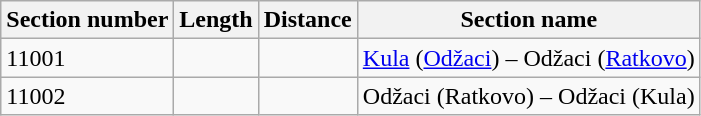<table class="wikitable">
<tr>
<th>Section number</th>
<th>Length</th>
<th>Distance</th>
<th>Section name</th>
</tr>
<tr>
<td>11001</td>
<td></td>
<td></td>
<td><a href='#'>Kula</a> (<a href='#'>Odžaci</a>) – Odžaci (<a href='#'>Ratkovo</a>)</td>
</tr>
<tr>
<td>11002</td>
<td></td>
<td></td>
<td>Odžaci (Ratkovo) – Odžaci (Kula)</td>
</tr>
</table>
